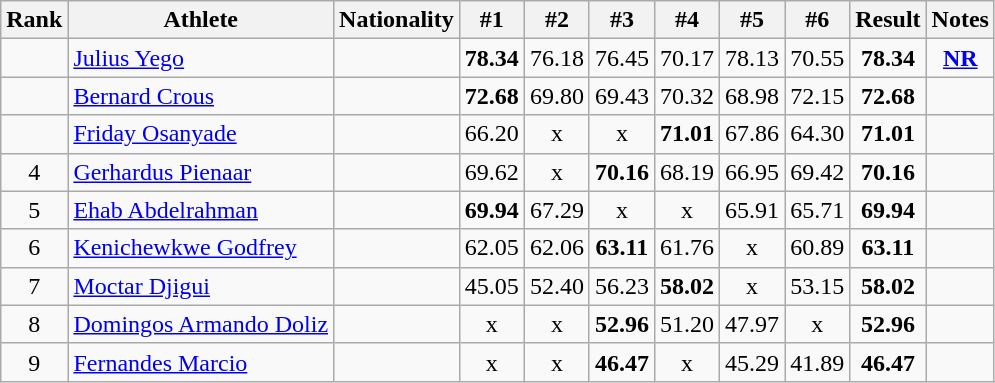<table class="wikitable sortable" style="text-align:center">
<tr>
<th>Rank</th>
<th>Athlete</th>
<th>Nationality</th>
<th>#1</th>
<th>#2</th>
<th>#3</th>
<th>#4</th>
<th>#5</th>
<th>#6</th>
<th>Result</th>
<th>Notes</th>
</tr>
<tr>
<td></td>
<td align="left"><a href='#'>Julius Yego</a></td>
<td align=left></td>
<td><strong>78.34</strong></td>
<td>76.18</td>
<td>76.45</td>
<td>70.17</td>
<td>78.13</td>
<td>70.55</td>
<td><strong>78.34</strong></td>
<td><strong><a href='#'>NR</a></strong></td>
</tr>
<tr>
<td></td>
<td align="left"><a href='#'>Bernard Crous</a></td>
<td align=left></td>
<td><strong>72.68</strong></td>
<td>69.80</td>
<td>69.43</td>
<td>70.32</td>
<td>68.98</td>
<td>72.15</td>
<td><strong>72.68</strong></td>
<td></td>
</tr>
<tr>
<td></td>
<td align="left"><a href='#'>Friday Osanyade</a></td>
<td align=left></td>
<td>66.20</td>
<td>x</td>
<td>x</td>
<td><strong>71.01</strong></td>
<td>67.86</td>
<td>64.30</td>
<td><strong>71.01</strong></td>
<td></td>
</tr>
<tr>
<td>4</td>
<td align="left"><a href='#'>Gerhardus Pienaar</a></td>
<td align=left></td>
<td>69.62</td>
<td>x</td>
<td><strong>70.16</strong></td>
<td>68.19</td>
<td>66.95</td>
<td>69.42</td>
<td><strong>70.16</strong></td>
<td></td>
</tr>
<tr>
<td>5</td>
<td align="left"><a href='#'>Ehab Abdelrahman</a></td>
<td align=left></td>
<td><strong>69.94</strong></td>
<td>67.29</td>
<td>x</td>
<td>x</td>
<td>65.91</td>
<td>65.71</td>
<td><strong>69.94</strong></td>
<td></td>
</tr>
<tr>
<td>6</td>
<td align="left"><a href='#'>Kenichewkwe Godfrey</a></td>
<td align=left></td>
<td>62.05</td>
<td>62.06</td>
<td><strong>63.11</strong></td>
<td>61.76</td>
<td>x</td>
<td>60.89</td>
<td><strong>63.11</strong></td>
<td></td>
</tr>
<tr>
<td>7</td>
<td align="left"><a href='#'>Moctar Djigui</a></td>
<td align=left></td>
<td>45.05</td>
<td>52.40</td>
<td>56.23</td>
<td><strong>58.02</strong></td>
<td>x</td>
<td>53.15</td>
<td><strong>58.02</strong></td>
<td></td>
</tr>
<tr>
<td>8</td>
<td align="left"><a href='#'>Domingos Armando Doliz</a></td>
<td align=left></td>
<td>x</td>
<td>x</td>
<td><strong>52.96</strong></td>
<td>51.20</td>
<td>47.97</td>
<td>x</td>
<td><strong>52.96</strong></td>
<td></td>
</tr>
<tr>
<td>9</td>
<td align="left"><a href='#'>Fernandes Marcio</a></td>
<td align=left></td>
<td>x</td>
<td>x</td>
<td><strong>46.47</strong></td>
<td>x</td>
<td>45.29</td>
<td>41.89</td>
<td><strong>46.47</strong></td>
<td></td>
</tr>
</table>
